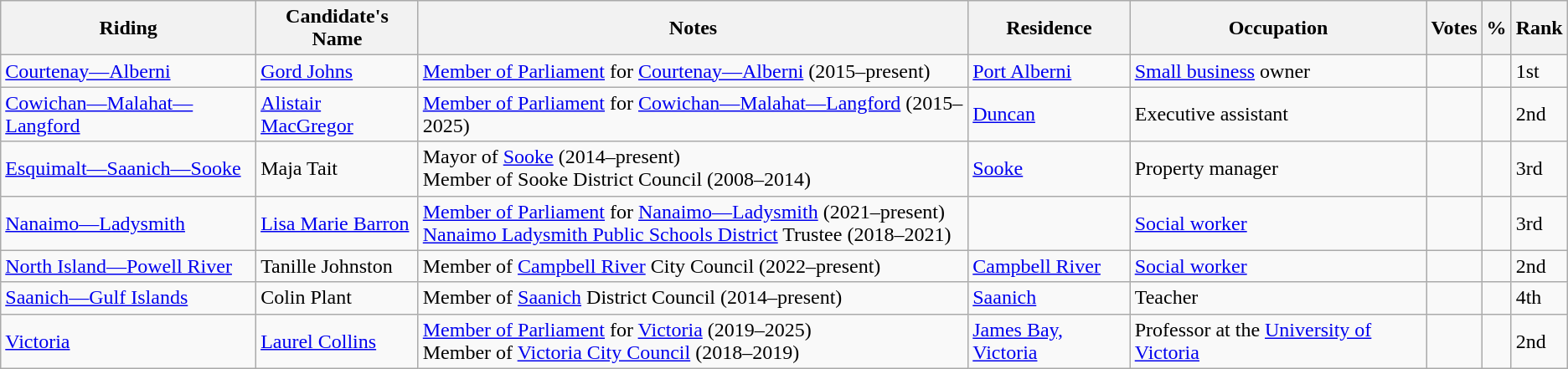<table class="wikitable sortable">
<tr>
<th>Riding<br></th>
<th>Candidate's Name</th>
<th>Notes</th>
<th>Residence</th>
<th>Occupation</th>
<th>Votes</th>
<th>%</th>
<th>Rank</th>
</tr>
<tr>
<td><a href='#'>Courtenay—Alberni</a></td>
<td><a href='#'>Gord Johns</a></td>
<td><a href='#'>Member of Parliament</a> for <a href='#'>Courtenay—Alberni</a> (2015–present)</td>
<td><a href='#'>Port Alberni</a></td>
<td><a href='#'>Small business</a> owner</td>
<td></td>
<td></td>
<td>1st</td>
</tr>
<tr>
<td><a href='#'>Cowichan—Malahat—Langford</a></td>
<td><a href='#'>Alistair MacGregor</a></td>
<td><a href='#'>Member of Parliament</a> for <a href='#'>Cowichan—Malahat—Langford</a> (2015–2025)</td>
<td><a href='#'>Duncan</a></td>
<td>Executive assistant</td>
<td></td>
<td></td>
<td>2nd</td>
</tr>
<tr>
<td><a href='#'>Esquimalt—Saanich—Sooke</a></td>
<td>Maja Tait</td>
<td>Mayor of <a href='#'>Sooke</a> (2014–present) <br> Member of Sooke District Council (2008–2014)</td>
<td><a href='#'>Sooke</a></td>
<td>Property manager</td>
<td></td>
<td></td>
<td>3rd</td>
</tr>
<tr>
<td><a href='#'>Nanaimo—Ladysmith</a></td>
<td><a href='#'>Lisa Marie Barron</a></td>
<td><a href='#'>Member of Parliament</a> for <a href='#'>Nanaimo—Ladysmith</a> (2021–present) <br> <a href='#'>Nanaimo Ladysmith Public Schools District</a> Trustee (2018–2021)</td>
<td></td>
<td><a href='#'>Social worker</a></td>
<td></td>
<td></td>
<td>3rd</td>
</tr>
<tr>
<td><a href='#'>North Island—Powell River</a></td>
<td>Tanille Johnston</td>
<td>Member of <a href='#'>Campbell River</a> City Council (2022–present)</td>
<td><a href='#'>Campbell River</a></td>
<td><a href='#'>Social worker</a></td>
<td></td>
<td></td>
<td>2nd</td>
</tr>
<tr>
<td><a href='#'>Saanich—Gulf Islands</a></td>
<td>Colin Plant</td>
<td>Member of <a href='#'>Saanich</a> District Council (2014–present)</td>
<td><a href='#'>Saanich</a></td>
<td>Teacher</td>
<td></td>
<td></td>
<td>4th</td>
</tr>
<tr>
<td><a href='#'>Victoria</a></td>
<td><a href='#'>Laurel Collins</a></td>
<td><a href='#'>Member of Parliament</a> for <a href='#'>Victoria</a> (2019–2025) <br> Member of <a href='#'>Victoria City Council</a> (2018–2019)</td>
<td><a href='#'>James Bay, Victoria</a></td>
<td>Professor at the <a href='#'>University of Victoria</a></td>
<td></td>
<td></td>
<td>2nd</td>
</tr>
</table>
